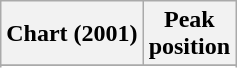<table class="wikitable sortable plainrowheaders" style="text-align:center">
<tr>
<th scope="col">Chart (2001)</th>
<th scope="col">Peak<br>position</th>
</tr>
<tr>
</tr>
<tr>
</tr>
</table>
